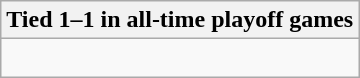<table class="wikitable collapsible collapsed">
<tr>
<th>Tied 1–1 in all-time playoff games</th>
</tr>
<tr>
<td><br>
</td>
</tr>
</table>
